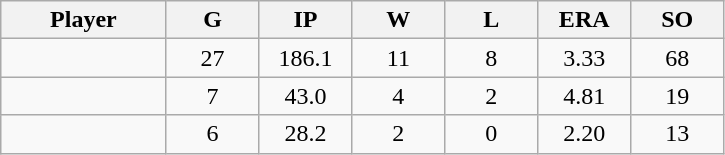<table class="wikitable sortable">
<tr>
<th bgcolor="#DDDDFF" width="16%">Player</th>
<th bgcolor="#DDDDFF" width="9%">G</th>
<th bgcolor="#DDDDFF" width="9%">IP</th>
<th bgcolor="#DDDDFF" width="9%">W</th>
<th bgcolor="#DDDDFF" width="9%">L</th>
<th bgcolor="#DDDDFF" width="9%">ERA</th>
<th bgcolor="#DDDDFF" width="9%">SO</th>
</tr>
<tr align="center">
<td></td>
<td>27</td>
<td>186.1</td>
<td>11</td>
<td>8</td>
<td>3.33</td>
<td>68</td>
</tr>
<tr align="center">
<td></td>
<td>7</td>
<td>43.0</td>
<td>4</td>
<td>2</td>
<td>4.81</td>
<td>19</td>
</tr>
<tr align="center">
<td></td>
<td>6</td>
<td>28.2</td>
<td>2</td>
<td>0</td>
<td>2.20</td>
<td>13</td>
</tr>
</table>
